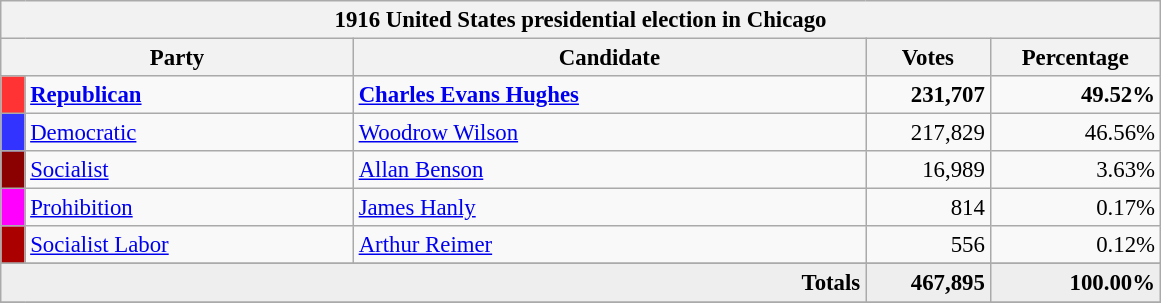<table class="wikitable" style="font-size: 95%;">
<tr>
<th colspan="6">1916 United States presidential election in Chicago</th>
</tr>
<tr>
<th colspan="2" style="width: 15em">Party</th>
<th style="width: 22em">Candidate</th>
<th style="width: 5em">Votes</th>
<th style="width: 7em">Percentage</th>
</tr>
<tr>
<th style="background-color:#FF3333; width: 3px"></th>
<td style="width: 130px"><strong><a href='#'>Republican</a></strong></td>
<td><strong><a href='#'>Charles Evans Hughes</a></strong></td>
<td align="right"><strong>231,707</strong></td>
<td align="right"><strong>49.52%</strong></td>
</tr>
<tr>
<th style="background-color:#3333FF; width: 3px"></th>
<td style="width: 130px"><a href='#'>Democratic</a></td>
<td><a href='#'>Woodrow Wilson</a></td>
<td align="right">217,829</td>
<td align="right">46.56%</td>
</tr>
<tr>
<th style="background-color:#8B0000; width: 3px"></th>
<td style="width: 130px"><a href='#'>Socialist</a></td>
<td><a href='#'>Allan Benson</a></td>
<td align="right">16,989</td>
<td align="right">3.63%</td>
</tr>
<tr>
<th style="background-color:#FF00FF; width: 3px"></th>
<td style="width: 130px"><a href='#'>Prohibition</a></td>
<td><a href='#'>James Hanly</a></td>
<td align="right">814</td>
<td align="right">0.17%</td>
</tr>
<tr>
<th style="background-color:#AA0000; width: 3px"></th>
<td style="width: 130px"><a href='#'>Socialist Labor</a></td>
<td><a href='#'>Arthur Reimer</a></td>
<td align="right">556</td>
<td align="right">0.12%</td>
</tr>
<tr>
</tr>
<tr bgcolor="#EEEEEE">
<td colspan="3" align="right"><strong>Totals</strong></td>
<td align="right"><strong>467,895</strong></td>
<td align="right"><strong>100.00%</strong></td>
</tr>
<tr bgcolor="#EEEEEE">
</tr>
</table>
